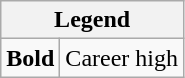<table class="wikitable mw-collapsible mw-collapsed">
<tr>
<th colspan="2">Legend</th>
</tr>
<tr>
<td><strong>Bold</strong></td>
<td>Career high</td>
</tr>
</table>
